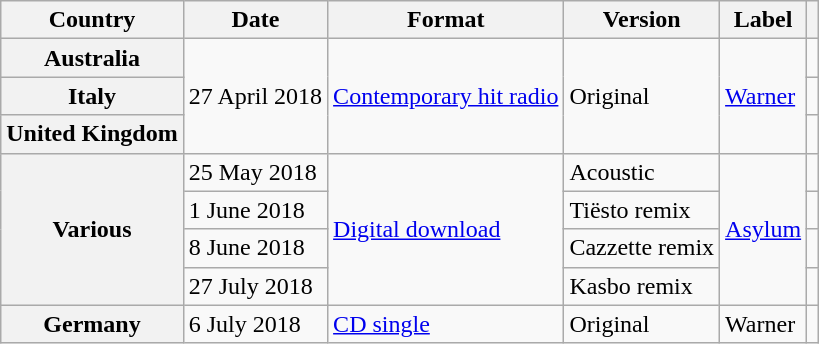<table class="wikitable plainrowheaders">
<tr>
<th scope="col">Country</th>
<th scope="col">Date</th>
<th scope="col">Format</th>
<th scope="col">Version</th>
<th scope="col">Label</th>
<th scope="col"></th>
</tr>
<tr>
<th scope="row">Australia</th>
<td rowspan="3">27 April 2018</td>
<td rowspan="3"><a href='#'>Contemporary hit radio</a></td>
<td rowspan="3">Original</td>
<td rowspan="3"><a href='#'>Warner</a></td>
<td></td>
</tr>
<tr>
<th scope="row">Italy</th>
<td></td>
</tr>
<tr>
<th scope="row">United Kingdom</th>
<td></td>
</tr>
<tr>
<th scope="row" rowspan="4">Various</th>
<td>25 May 2018</td>
<td rowspan="4"><a href='#'>Digital download</a></td>
<td>Acoustic</td>
<td rowspan="4"><a href='#'>Asylum</a></td>
<td></td>
</tr>
<tr>
<td>1 June 2018</td>
<td>Tiësto remix</td>
<td></td>
</tr>
<tr>
<td>8 June 2018</td>
<td>Cazzette remix</td>
<td></td>
</tr>
<tr>
<td>27 July 2018</td>
<td>Kasbo remix</td>
<td></td>
</tr>
<tr>
<th scope="row">Germany</th>
<td>6 July 2018</td>
<td><a href='#'>CD single</a></td>
<td>Original</td>
<td>Warner</td>
<td></td>
</tr>
</table>
